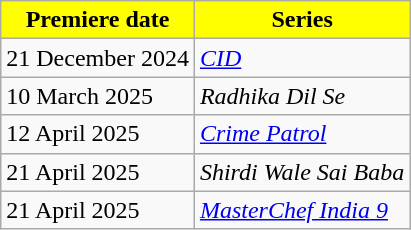<table class="wikitable sortable">
<tr>
<th style="background: yellow;">Premiere date</th>
<th style="background: yellow;">Series</th>
</tr>
<tr>
<td>21 December 2024</td>
<td><em><a href='#'>CID</a></em></td>
</tr>
<tr>
<td>10 March 2025</td>
<td><em>Radhika Dil Se</em></td>
</tr>
<tr>
<td>12 April 2025</td>
<td><a href='#'><em>Crime Patrol</em></a></td>
</tr>
<tr>
<td>21 April 2025</td>
<td><em>Shirdi Wale Sai Baba</em></td>
</tr>
<tr>
<td>21 April 2025</td>
<td><em><a href='#'>MasterChef India 9</a></em></td>
</tr>
</table>
